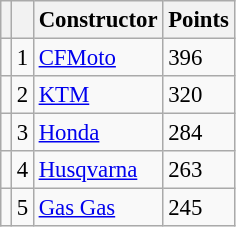<table class="wikitable" style="font-size: 95%;">
<tr>
<th></th>
<th></th>
<th>Constructor</th>
<th>Points</th>
</tr>
<tr>
<td></td>
<td align=center>1</td>
<td> <a href='#'>CFMoto</a></td>
<td align=left>396</td>
</tr>
<tr>
<td></td>
<td align=center>2</td>
<td> <a href='#'>KTM</a></td>
<td align=left>320</td>
</tr>
<tr>
<td></td>
<td align=center>3</td>
<td> <a href='#'>Honda</a></td>
<td align=left>284</td>
</tr>
<tr>
<td></td>
<td align=center>4</td>
<td> <a href='#'>Husqvarna</a></td>
<td align=left>263</td>
</tr>
<tr>
<td></td>
<td align=center>5</td>
<td> <a href='#'>Gas Gas</a></td>
<td align=left>245</td>
</tr>
</table>
